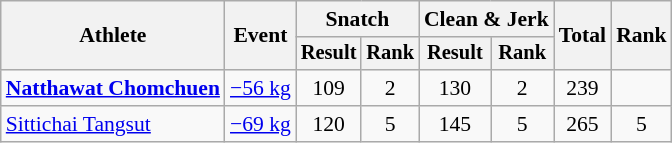<table class="wikitable" style="font-size:90%">
<tr>
<th rowspan="2">Athlete</th>
<th rowspan="2">Event</th>
<th colspan="2">Snatch</th>
<th colspan="2">Clean & Jerk</th>
<th rowspan="2">Total</th>
<th rowspan="2">Rank</th>
</tr>
<tr style="font-size:95%">
<th>Result</th>
<th>Rank</th>
<th>Result</th>
<th>Rank</th>
</tr>
<tr align=center>
<td align=left><strong><a href='#'>Natthawat Chomchuen</a></strong></td>
<td align=left><a href='#'>−56 kg</a></td>
<td>109</td>
<td>2</td>
<td>130</td>
<td>2</td>
<td>239</td>
<td></td>
</tr>
<tr align=center>
<td align=left><a href='#'>Sittichai Tangsut</a></td>
<td align=left><a href='#'>−69 kg</a></td>
<td>120</td>
<td>5</td>
<td>145</td>
<td>5</td>
<td>265</td>
<td>5</td>
</tr>
</table>
